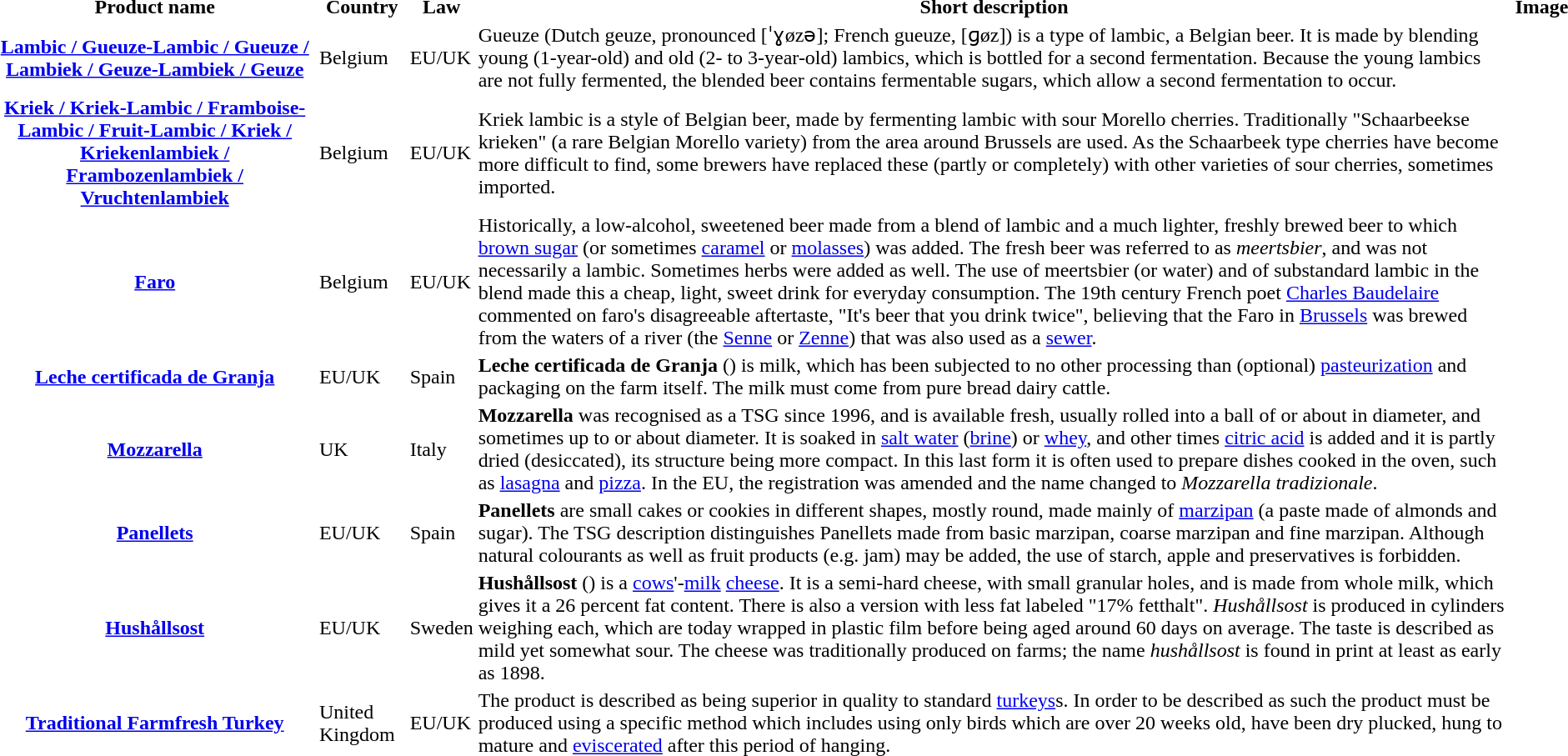<table>
<tr>
<th>Product name</th>
<th>Country</th>
<th>Law</th>
<th>Short description</th>
<th>Image</th>
</tr>
<tr>
<th><a href='#'>Lambic / Gueuze-Lambic / Gueuze / Lambiek / Geuze-Lambiek / Geuze</a></th>
<td>Belgium</td>
<td>EU/UK</td>
<td>Gueuze (Dutch geuze, pronounced [ˈɣøzə]; French gueuze, [ɡøz]) is a type of lambic, a Belgian beer. It is made by blending young (1-year-old) and old (2- to 3-year-old) lambics, which is bottled for a second fermentation. Because the young lambics are not fully fermented, the blended beer contains fermentable sugars, which allow a second fermentation to occur.</td>
<td></td>
</tr>
<tr>
<th><a href='#'>Kriek / Kriek-Lambic / Framboise-Lambic / Fruit-Lambic / Kriek / Kriekenlambiek / Frambozenlambiek / Vruchtenlambiek</a></th>
<td>Belgium</td>
<td>EU/UK</td>
<td>Kriek lambic is a style of Belgian beer, made by fermenting lambic with sour Morello cherries. Traditionally "Schaarbeekse krieken" (a rare Belgian Morello variety) from the area around Brussels are used. As the Schaarbeek type cherries have become more difficult to find, some brewers have replaced these (partly or completely) with other varieties of sour cherries, sometimes imported.</td>
<td></td>
</tr>
<tr>
<th><a href='#'>Faro</a></th>
<td>Belgium</td>
<td>EU/UK</td>
<td>Historically, a low-alcohol, sweetened beer made from a blend of lambic and a much lighter, freshly brewed beer to which <a href='#'>brown sugar</a> (or sometimes <a href='#'>caramel</a> or <a href='#'>molasses</a>) was added. The fresh beer was referred to as <em>meertsbier</em>, and was not necessarily a lambic. Sometimes herbs were added as well. The use of meertsbier (or water) and of substandard lambic in the blend made this a cheap, light, sweet drink for everyday consumption. The 19th century French poet <a href='#'>Charles Baudelaire</a> commented on faro's disagreeable aftertaste, "It's beer that you drink twice", believing that the Faro in <a href='#'>Brussels</a> was brewed from the waters of a river (the <a href='#'>Senne</a> or <a href='#'>Zenne</a>) that was also used as a <a href='#'>sewer</a>.</td>
<td></td>
</tr>
<tr>
<th><a href='#'>Leche certificada de Granja</a></th>
<td>EU/UK</td>
<td>Spain</td>
<td><strong>Leche certificada de Granja</strong> () is milk, which has been subjected to no other processing than (optional) <a href='#'>pasteurization</a> and packaging on the farm itself. The milk must come from pure bread dairy cattle.</td>
<td></td>
</tr>
<tr>
<th><a href='#'>Mozzarella</a></th>
<td>UK</td>
<td>Italy</td>
<td><strong>Mozzarella</strong> was recognised as a TSG since 1996, and is available fresh, usually rolled into a ball of  or about  in diameter, and sometimes up to  or about  diameter. It is soaked in <a href='#'>salt water</a> (<a href='#'>brine</a>) or <a href='#'>whey</a>, and other times <a href='#'>citric acid</a> is added and it is partly dried (desiccated), its structure being more compact. In this last form it is often used to prepare dishes cooked in the oven, such as <a href='#'>lasagna</a> and <a href='#'>pizza</a>. In the EU, the registration was amended and the name changed to <em>Mozzarella tradizionale</em>.</td>
</tr>
<tr>
<th><a href='#'>Panellets</a></th>
<td>EU/UK</td>
<td>Spain</td>
<td><strong>Panellets</strong> are small cakes or cookies in different shapes, mostly round, made mainly of <a href='#'>marzipan</a> (a paste made of almonds and sugar). The TSG description distinguishes Panellets made from basic marzipan, coarse marzipan and fine marzipan. Although natural colourants as well as fruit products (e.g. jam) may be added, the use of starch, apple and preservatives is forbidden.</td>
<td></td>
</tr>
<tr>
<th><a href='#'>Hushållsost</a></th>
<td>EU/UK</td>
<td>Sweden</td>
<td><strong>Hushållsost</strong> () is a <a href='#'>cows</a>'-<a href='#'>milk</a> <a href='#'>cheese</a>. It is a semi-hard cheese, with small granular holes, and is made from whole milk, which gives it a 26 percent fat content. There is also a version with less fat labeled "17% fetthalt". <em>Hushållsost</em> is produced in cylinders weighing  each, which are today wrapped in plastic film before being aged around 60 days on average. The taste is described as mild yet somewhat sour. The cheese was traditionally produced on farms; the name <em>hushållsost</em> is found in print at least as early as 1898.</td>
<td></td>
</tr>
<tr>
<th><a href='#'>Traditional Farmfresh Turkey</a></th>
<td>United Kingdom</td>
<td>EU/UK</td>
<td>The product is described as being superior in quality to standard <a href='#'>turkeys</a>s. In order to be described as such the product must be produced using a specific method which includes using only birds which are over 20 weeks old, have been dry plucked, hung to mature and <a href='#'>eviscerated</a> after this period of hanging.</td>
<td></td>
</tr>
<tr>
</tr>
</table>
